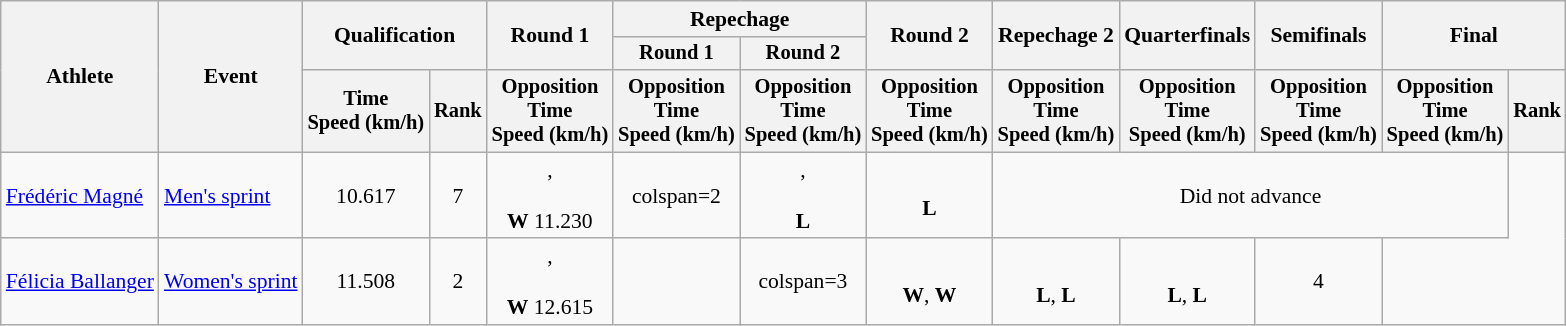<table class="wikitable" style="font-size:90%">
<tr>
<th rowspan=3>Athlete</th>
<th rowspan=3>Event</th>
<th rowspan=2 colspan=2>Qualification</th>
<th rowspan=2>Round 1</th>
<th colspan=2>Repechage</th>
<th rowspan=2>Round 2</th>
<th rowspan=2>Repechage 2</th>
<th rowspan=2>Quarterfinals</th>
<th rowspan=2>Semifinals</th>
<th rowspan=2 colspan=2>Final</th>
</tr>
<tr style="font-size:95%">
<th>Round 1</th>
<th>Round 2</th>
</tr>
<tr style="font-size:95%">
<th>Time<br>Speed (km/h)</th>
<th>Rank</th>
<th>Opposition<br>Time<br>Speed (km/h)</th>
<th>Opposition<br>Time<br>Speed (km/h)</th>
<th>Opposition<br>Time<br>Speed (km/h)</th>
<th>Opposition<br>Time<br>Speed (km/h)</th>
<th>Opposition<br>Time<br>Speed (km/h)</th>
<th>Opposition<br>Time<br>Speed (km/h)</th>
<th>Opposition<br>Time<br>Speed (km/h)</th>
<th>Opposition<br>Time<br>Speed (km/h)</th>
<th>Rank</th>
</tr>
<tr align=center>
<td align=left><a href='#'>Frédéric Magné</a></td>
<td align=left><a href='#'>Men's sprint</a></td>
<td>10.617</td>
<td>7</td>
<td>,<br><br><strong>W</strong> 11.230</td>
<td>colspan=2</td>
<td>,<br><br><strong>L</strong></td>
<td><br><strong>L</strong></td>
<td colspan=4>Did not advance</td>
</tr>
<tr align=center>
<td align=left><a href='#'>Félicia Ballanger</a></td>
<td align=left><a href='#'>Women's sprint</a></td>
<td>11.508</td>
<td>2</td>
<td>,<br><br><strong>W</strong> 12.615</td>
<td></td>
<td>colspan=3</td>
<td><br><strong>W</strong>, <strong>W</strong></td>
<td><br><strong>L</strong>, <strong>L</strong></td>
<td><br><strong>L</strong>, <strong>L</strong></td>
<td>4</td>
</tr>
</table>
